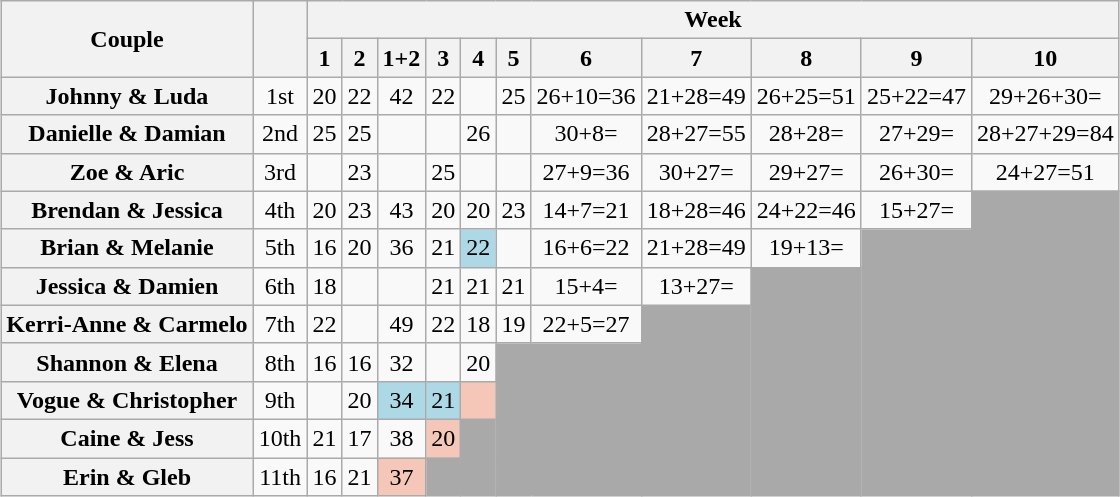<table class="wikitable sortable"  style="margin:auto; text-align:center; white-space:nowrap; {| class="wikitable sortable" style="text-align:center; font-size:85%">
<tr>
<th rowspan="2" scope="col">Couple</th>
<th rowspan="2" scope="col"></th>
<th colspan="11">Week</th>
</tr>
<tr>
<th scope="col">1</th>
<th scope="col">2</th>
<th scope="col">1+2</th>
<th scope="col">3</th>
<th scope="col">4</th>
<th scope="col">5</th>
<th scope="col">6</th>
<th scope="col">7</th>
<th scope="col">8</th>
<th scope="col">9</th>
<th scope="col">10</th>
</tr>
<tr>
<th scope="row">Johnny & Luda</th>
<td>1st</td>
<td>20</td>
<td>22</td>
<td>42</td>
<td>22</td>
<td></td>
<td>25</td>
<td>26+10=36</td>
<td>21+28=49</td>
<td>26+25=51</td>
<td>25+22=47</td>
<td>29+26+30=</td>
</tr>
<tr>
<th scope="row">Danielle & Damian</th>
<td>2nd</td>
<td>25</td>
<td>25</td>
<td></td>
<td></td>
<td>26</td>
<td></td>
<td>30+8=</td>
<td>28+27=55</td>
<td>28+28=</td>
<td>27+29=</td>
<td>28+27+29=84</td>
</tr>
<tr>
<th scope="row">Zoe & Aric</th>
<td>3rd</td>
<td></td>
<td>23</td>
<td></td>
<td>25</td>
<td></td>
<td></td>
<td>27+9=36</td>
<td>30+27=</td>
<td>29+27=</td>
<td>26+30=</td>
<td>24+27=51</td>
</tr>
<tr>
<th scope="row">Brendan & Jessica</th>
<td>4th</td>
<td>20</td>
<td>23</td>
<td>43</td>
<td>20</td>
<td>20</td>
<td>23</td>
<td>14+7=21</td>
<td>18+28=46</td>
<td>24+22=46</td>
<td>15+27=</td>
<td rowspan="8" style="background:darkgray;"></td>
</tr>
<tr>
<th scope="row">Brian & Melanie</th>
<td>5th</td>
<td>16</td>
<td>20</td>
<td>36</td>
<td>21</td>
<td bgcolor="lightblue">22</td>
<td></td>
<td>16+6=22</td>
<td>21+28=49</td>
<td>19+13=</td>
<td rowspan="7" style="background:darkgray;"></td>
</tr>
<tr>
<th scope="row">Jessica & Damien</th>
<td>6th</td>
<td>18</td>
<td></td>
<td></td>
<td>21</td>
<td>21</td>
<td>21</td>
<td>15+4=</td>
<td>13+27=</td>
<td rowspan="6" style="background:darkgray;"></td>
</tr>
<tr>
<th scope="row">Kerri-Anne & Carmelo</th>
<td>7th</td>
<td>22</td>
<td></td>
<td>49</td>
<td>22</td>
<td>18</td>
<td>19</td>
<td>22+5=27</td>
<td rowspan="5" style="background:darkgray;"></td>
</tr>
<tr>
<th scope="row">Shannon & Elena</th>
<td>8th</td>
<td>16</td>
<td>16</td>
<td>32</td>
<td></td>
<td>20</td>
<td colspan="2" rowspan="4" style="background:darkgray;"></td>
</tr>
<tr>
<th scope="row">Vogue & Christopher</th>
<td>9th</td>
<td></td>
<td>20</td>
<td bgcolor="lightblue">34</td>
<td bgcolor="lightblue">21</td>
<td bgcolor="f4c7b8"></td>
</tr>
<tr>
<th scope="row">Caine & Jess</th>
<td>10th</td>
<td>21</td>
<td>17</td>
<td>38</td>
<td bgcolor="f4c7b8">20</td>
<td rowspan="2" style="background:darkgray;"></td>
</tr>
<tr>
<th scope="row">Erin & Gleb</th>
<td>11th</td>
<td>16</td>
<td>21</td>
<td bgcolor="f4c7b8">37</td>
<td style="background:darkgray;"></td>
</tr>
</table>
